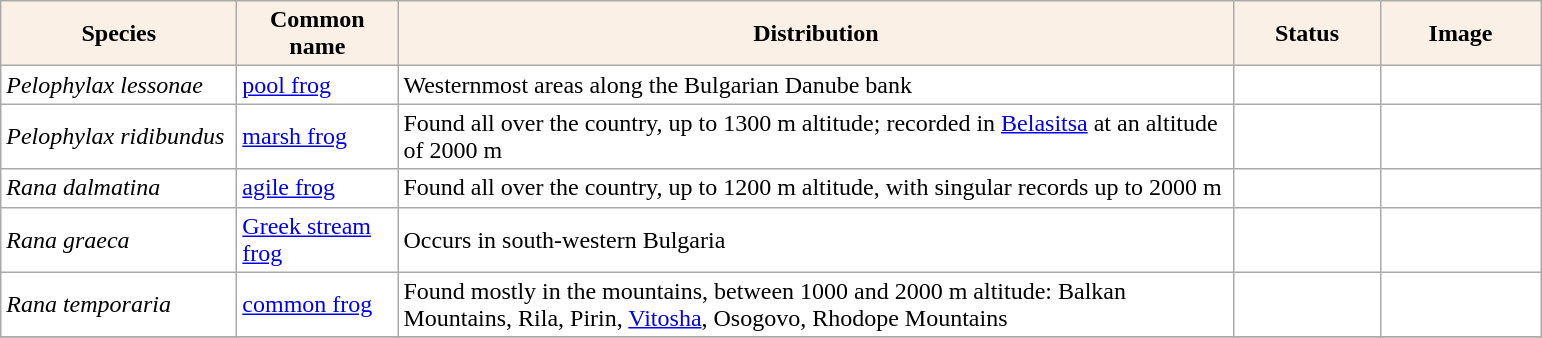<table class="sortable wikitable plainrowheaders" border="0" style="background:#ffffff" align="top" class="sortable wikitable">
<tr ->
<th scope="col" style="background-color:Linen; color:Black" width=150 px>Species</th>
<th scope="col" style="background-color:Linen; color:Black" width=100 px>Common name</th>
<th scope="col" style="background:Linen; color:Black" width=550 px>Distribution</th>
<th scope="col" style="background-color:Linen; color:Black" width=90 px>Status</th>
<th scope="col" style="background:Linen; color:Black" width=100 px>Image</th>
</tr>
<tr>
<td !scope="row" style="background:#ffffff"><em>Pelophylax lessonae</em></td>
<td><a href='#'>pool frog</a></td>
<td>Westernmost areas along the Bulgarian Danube bank</td>
<td></td>
<td></td>
</tr>
<tr>
<td !scope="row" style="background:#ffffff"><em>Pelophylax ridibundus</em></td>
<td><a href='#'>marsh frog</a></td>
<td>Found all over the country, up to 1300 m altitude; recorded in <a href='#'>Belasitsa</a> at an altitude of 2000 m</td>
<td></td>
<td></td>
</tr>
<tr>
<td !scope="row" style="background:#ffffff"><em>Rana dalmatina</em></td>
<td><a href='#'>agile frog</a></td>
<td>Found all over the country, up to 1200 m altitude, with singular records up to 2000 m</td>
<td></td>
<td></td>
</tr>
<tr>
<td !scope="row" style="background:#ffffff"><em>Rana graeca</em></td>
<td><a href='#'>Greek stream frog</a></td>
<td>Occurs in south-western Bulgaria</td>
<td></td>
<td></td>
</tr>
<tr>
<td !scope="row" style="background:#ffffff"><em>Rana temporaria</em></td>
<td><a href='#'>common frog</a></td>
<td>Found mostly in the mountains, between 1000 and 2000 m altitude: Balkan Mountains, Rila, Pirin, <a href='#'>Vitosha</a>, Osogovo, Rhodope Mountains</td>
<td></td>
<td></td>
</tr>
<tr>
</tr>
</table>
